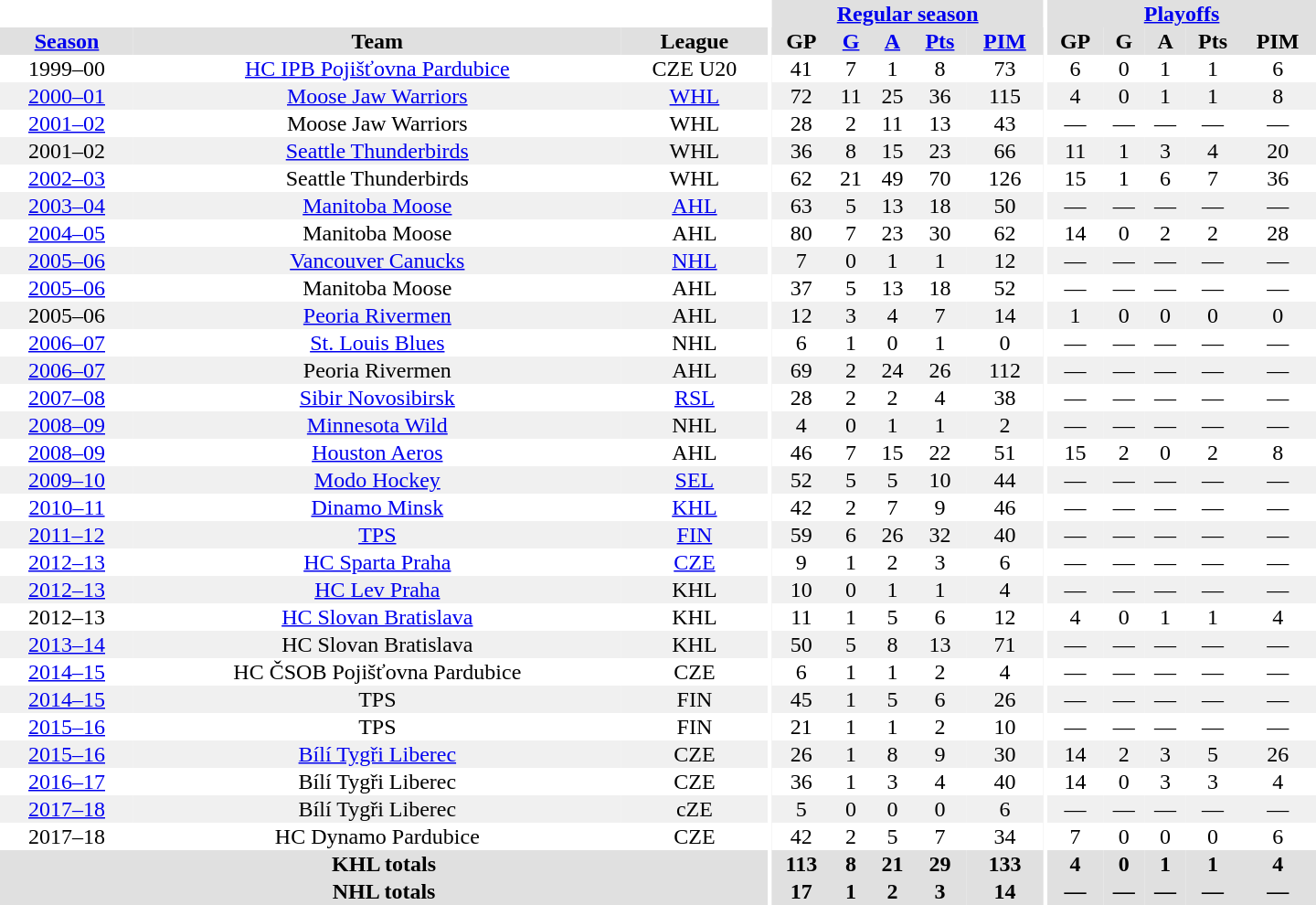<table border="0" cellpadding="1" cellspacing="0" style="text-align:center; width:60em">
<tr bgcolor="#e0e0e0">
<th colspan="3" bgcolor="#ffffff"></th>
<th rowspan="100" bgcolor="#ffffff"></th>
<th colspan="5"><a href='#'>Regular season</a></th>
<th rowspan="100" bgcolor="#ffffff"></th>
<th colspan="5"><a href='#'>Playoffs</a></th>
</tr>
<tr bgcolor="#e0e0e0">
<th><a href='#'>Season</a></th>
<th>Team</th>
<th>League</th>
<th>GP</th>
<th><a href='#'>G</a></th>
<th><a href='#'>A</a></th>
<th><a href='#'>Pts</a></th>
<th><a href='#'>PIM</a></th>
<th>GP</th>
<th>G</th>
<th>A</th>
<th>Pts</th>
<th>PIM</th>
</tr>
<tr>
<td>1999–00</td>
<td><a href='#'>HC IPB Pojišťovna Pardubice</a></td>
<td>CZE U20</td>
<td>41</td>
<td>7</td>
<td>1</td>
<td>8</td>
<td>73</td>
<td>6</td>
<td>0</td>
<td>1</td>
<td>1</td>
<td>6</td>
</tr>
<tr bgcolor="#f0f0f0">
<td><a href='#'>2000–01</a></td>
<td><a href='#'>Moose Jaw Warriors</a></td>
<td><a href='#'>WHL</a></td>
<td>72</td>
<td>11</td>
<td>25</td>
<td>36</td>
<td>115</td>
<td>4</td>
<td>0</td>
<td>1</td>
<td>1</td>
<td>8</td>
</tr>
<tr>
<td><a href='#'>2001–02</a></td>
<td>Moose Jaw Warriors</td>
<td>WHL</td>
<td>28</td>
<td>2</td>
<td>11</td>
<td>13</td>
<td>43</td>
<td>—</td>
<td>—</td>
<td>—</td>
<td>—</td>
<td>—</td>
</tr>
<tr bgcolor="#f0f0f0">
<td>2001–02</td>
<td><a href='#'>Seattle Thunderbirds</a></td>
<td>WHL</td>
<td>36</td>
<td>8</td>
<td>15</td>
<td>23</td>
<td>66</td>
<td>11</td>
<td>1</td>
<td>3</td>
<td>4</td>
<td>20</td>
</tr>
<tr>
<td><a href='#'>2002–03</a></td>
<td>Seattle Thunderbirds</td>
<td>WHL</td>
<td>62</td>
<td>21</td>
<td>49</td>
<td>70</td>
<td>126</td>
<td>15</td>
<td>1</td>
<td>6</td>
<td>7</td>
<td>36</td>
</tr>
<tr bgcolor="#f0f0f0">
<td><a href='#'>2003–04</a></td>
<td><a href='#'>Manitoba Moose</a></td>
<td><a href='#'>AHL</a></td>
<td>63</td>
<td>5</td>
<td>13</td>
<td>18</td>
<td>50</td>
<td>—</td>
<td>—</td>
<td>—</td>
<td>—</td>
<td>—</td>
</tr>
<tr>
<td><a href='#'>2004–05</a></td>
<td>Manitoba Moose</td>
<td>AHL</td>
<td>80</td>
<td>7</td>
<td>23</td>
<td>30</td>
<td>62</td>
<td>14</td>
<td>0</td>
<td>2</td>
<td>2</td>
<td>28</td>
</tr>
<tr bgcolor="#f0f0f0">
<td><a href='#'>2005–06</a></td>
<td><a href='#'>Vancouver Canucks</a></td>
<td><a href='#'>NHL</a></td>
<td>7</td>
<td>0</td>
<td>1</td>
<td>1</td>
<td>12</td>
<td>—</td>
<td>—</td>
<td>—</td>
<td>—</td>
<td>—</td>
</tr>
<tr>
<td><a href='#'>2005–06</a></td>
<td>Manitoba Moose</td>
<td>AHL</td>
<td>37</td>
<td>5</td>
<td>13</td>
<td>18</td>
<td>52</td>
<td>—</td>
<td>—</td>
<td>—</td>
<td>—</td>
<td>—</td>
</tr>
<tr bgcolor="#f0f0f0">
<td>2005–06</td>
<td><a href='#'>Peoria Rivermen</a></td>
<td>AHL</td>
<td>12</td>
<td>3</td>
<td>4</td>
<td>7</td>
<td>14</td>
<td>1</td>
<td>0</td>
<td>0</td>
<td>0</td>
<td>0</td>
</tr>
<tr>
<td><a href='#'>2006–07</a></td>
<td><a href='#'>St. Louis Blues</a></td>
<td>NHL</td>
<td>6</td>
<td>1</td>
<td>0</td>
<td>1</td>
<td>0</td>
<td>—</td>
<td>—</td>
<td>—</td>
<td>—</td>
<td>—</td>
</tr>
<tr bgcolor="#f0f0f0">
<td><a href='#'>2006–07</a></td>
<td>Peoria Rivermen</td>
<td>AHL</td>
<td>69</td>
<td>2</td>
<td>24</td>
<td>26</td>
<td>112</td>
<td>—</td>
<td>—</td>
<td>—</td>
<td>—</td>
<td>—</td>
</tr>
<tr>
<td><a href='#'>2007–08</a></td>
<td><a href='#'>Sibir Novosibirsk</a></td>
<td><a href='#'>RSL</a></td>
<td>28</td>
<td>2</td>
<td>2</td>
<td>4</td>
<td>38</td>
<td>—</td>
<td>—</td>
<td>—</td>
<td>—</td>
<td>—</td>
</tr>
<tr bgcolor="#f0f0f0">
<td><a href='#'>2008–09</a></td>
<td><a href='#'>Minnesota Wild</a></td>
<td>NHL</td>
<td>4</td>
<td>0</td>
<td>1</td>
<td>1</td>
<td>2</td>
<td>—</td>
<td>—</td>
<td>—</td>
<td>—</td>
<td>—</td>
</tr>
<tr>
<td><a href='#'>2008–09</a></td>
<td><a href='#'>Houston Aeros</a></td>
<td>AHL</td>
<td>46</td>
<td>7</td>
<td>15</td>
<td>22</td>
<td>51</td>
<td>15</td>
<td>2</td>
<td>0</td>
<td>2</td>
<td>8</td>
</tr>
<tr bgcolor="#f0f0f0">
<td><a href='#'>2009–10</a></td>
<td><a href='#'>Modo Hockey</a></td>
<td><a href='#'>SEL</a></td>
<td>52</td>
<td>5</td>
<td>5</td>
<td>10</td>
<td>44</td>
<td>—</td>
<td>—</td>
<td>—</td>
<td>—</td>
<td>—</td>
</tr>
<tr>
<td><a href='#'>2010–11</a></td>
<td><a href='#'>Dinamo Minsk</a></td>
<td><a href='#'>KHL</a></td>
<td>42</td>
<td>2</td>
<td>7</td>
<td>9</td>
<td>46</td>
<td>—</td>
<td>—</td>
<td>—</td>
<td>—</td>
<td>—</td>
</tr>
<tr bgcolor="#f0f0f0">
<td><a href='#'>2011–12</a></td>
<td><a href='#'>TPS</a></td>
<td><a href='#'>FIN</a></td>
<td>59</td>
<td>6</td>
<td>26</td>
<td>32</td>
<td>40</td>
<td>—</td>
<td>—</td>
<td>—</td>
<td>—</td>
<td>—</td>
</tr>
<tr>
<td><a href='#'>2012–13</a></td>
<td><a href='#'>HC Sparta Praha</a></td>
<td><a href='#'>CZE</a></td>
<td>9</td>
<td>1</td>
<td>2</td>
<td>3</td>
<td>6</td>
<td>—</td>
<td>—</td>
<td>—</td>
<td>—</td>
<td>—</td>
</tr>
<tr bgcolor="#f0f0f0">
<td><a href='#'>2012–13</a></td>
<td><a href='#'>HC Lev Praha</a></td>
<td>KHL</td>
<td>10</td>
<td>0</td>
<td>1</td>
<td>1</td>
<td>4</td>
<td>—</td>
<td>—</td>
<td>—</td>
<td>—</td>
<td>—</td>
</tr>
<tr>
<td>2012–13</td>
<td><a href='#'>HC Slovan Bratislava</a></td>
<td>KHL</td>
<td>11</td>
<td>1</td>
<td>5</td>
<td>6</td>
<td>12</td>
<td>4</td>
<td>0</td>
<td>1</td>
<td>1</td>
<td>4</td>
</tr>
<tr bgcolor="#f0f0f0">
<td><a href='#'>2013–14</a></td>
<td>HC Slovan Bratislava</td>
<td>KHL</td>
<td>50</td>
<td>5</td>
<td>8</td>
<td>13</td>
<td>71</td>
<td>—</td>
<td>—</td>
<td>—</td>
<td>—</td>
<td>—</td>
</tr>
<tr>
<td><a href='#'>2014–15</a></td>
<td>HC ČSOB Pojišťovna Pardubice</td>
<td>CZE</td>
<td>6</td>
<td>1</td>
<td>1</td>
<td>2</td>
<td>4</td>
<td>—</td>
<td>—</td>
<td>—</td>
<td>—</td>
<td>—</td>
</tr>
<tr bgcolor="#f0f0f0">
<td><a href='#'>2014–15</a></td>
<td>TPS</td>
<td>FIN</td>
<td>45</td>
<td>1</td>
<td>5</td>
<td>6</td>
<td>26</td>
<td>—</td>
<td>—</td>
<td>—</td>
<td>—</td>
<td>—</td>
</tr>
<tr>
<td><a href='#'>2015–16</a></td>
<td>TPS</td>
<td>FIN</td>
<td>21</td>
<td>1</td>
<td>1</td>
<td>2</td>
<td>10</td>
<td>—</td>
<td>—</td>
<td>—</td>
<td>—</td>
<td>—</td>
</tr>
<tr bgcolor="#f0f0f0">
<td><a href='#'>2015–16</a></td>
<td><a href='#'>Bílí Tygři Liberec</a></td>
<td>CZE</td>
<td>26</td>
<td>1</td>
<td>8</td>
<td>9</td>
<td>30</td>
<td>14</td>
<td>2</td>
<td>3</td>
<td>5</td>
<td>26</td>
</tr>
<tr>
<td><a href='#'>2016–17</a></td>
<td>Bílí Tygři Liberec</td>
<td>CZE</td>
<td>36</td>
<td>1</td>
<td>3</td>
<td>4</td>
<td>40</td>
<td>14</td>
<td>0</td>
<td>3</td>
<td>3</td>
<td>4</td>
</tr>
<tr bgcolor="#f0f0f0">
<td><a href='#'>2017–18</a></td>
<td>Bílí Tygři Liberec</td>
<td>cZE</td>
<td>5</td>
<td>0</td>
<td>0</td>
<td>0</td>
<td>6</td>
<td>—</td>
<td>—</td>
<td>—</td>
<td>—</td>
<td>—</td>
</tr>
<tr>
<td>2017–18</td>
<td>HC Dynamo Pardubice</td>
<td>CZE</td>
<td>42</td>
<td>2</td>
<td>5</td>
<td>7</td>
<td>34</td>
<td>7</td>
<td>0</td>
<td>0</td>
<td>0</td>
<td>6</td>
</tr>
<tr bgcolor="#e0e0e0">
<th colspan="3">KHL totals</th>
<th>113</th>
<th>8</th>
<th>21</th>
<th>29</th>
<th>133</th>
<th>4</th>
<th>0</th>
<th>1</th>
<th>1</th>
<th>4</th>
</tr>
<tr bgcolor="#e0e0e0">
<th colspan="3">NHL totals</th>
<th>17</th>
<th>1</th>
<th>2</th>
<th>3</th>
<th>14</th>
<th>—</th>
<th>—</th>
<th>—</th>
<th>—</th>
<th>—</th>
</tr>
</table>
